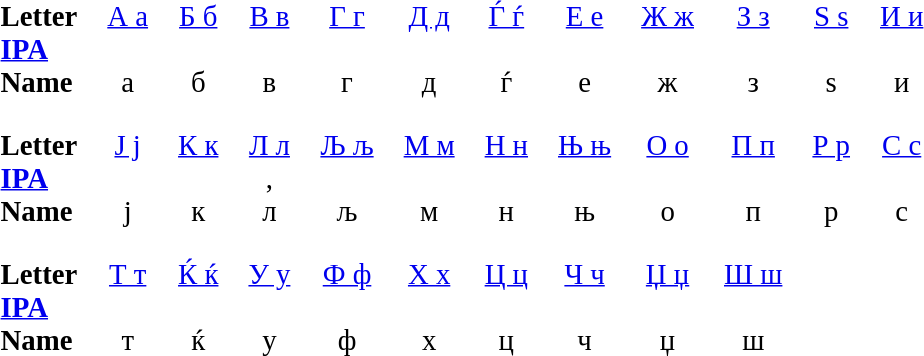<table align="center" border="0" cellspacing="0" cellpadding="10" style="font-size:120%;line-height:normal;text-align:center">
<tr>
<th scope="row" style="text-align:left">Letter<br> <a href='#'>IPA</a><br>Name</th>
<td><a href='#'>А а</a><br>  <br> а</td>
<td><a href='#'>Б б</a><br>  <br> б</td>
<td><a href='#'>В в</a><br>  <br> в</td>
<td><a href='#'>Г г</a><br>  <br> г</td>
<td><a href='#'>Д д</a><br>  <br> д</td>
<td><a href='#'>Ѓ ѓ</a><br>  <br> ѓ</td>
<td><a href='#'>Е е</a><br>  <br> е</td>
<td><a href='#'>Ж ж</a><br>  <br> ж</td>
<td><a href='#'>З з</a><br>  <br> з</td>
<td><a href='#'>Ѕ ѕ</a><br>  <br> ѕ</td>
<td><a href='#'>И и</a><br>  <br> и</td>
</tr>
<tr>
<th scope="row" style="text-align:left">Letter<br> <a href='#'>IPA</a><br>Name</th>
<td><a href='#'>Ј ј</a><br>  <br> ј</td>
<td><a href='#'>К к</a><br>  <br> к</td>
<td><a href='#'>Л л</a><br> , <br> л</td>
<td><a href='#'>Љ љ</a><br>  <br> љ</td>
<td><a href='#'>М м</a><br>  <br> м</td>
<td><a href='#'>Н н</a><br>  <br> н</td>
<td><a href='#'>Њ њ</a><br>  <br> њ</td>
<td><a href='#'>О о</a><br>  <br> о</td>
<td><a href='#'>П п</a><br>  <br> п</td>
<td><a href='#'>Р р</a><br>  <br> р</td>
<td><a href='#'>С с</a><br>  <br> с</td>
</tr>
<tr>
<th scope="row" style="text-align:left">Letter<br> <a href='#'>IPA</a><br>Name</th>
<td><a href='#'>Т т</a><br>  <br> т</td>
<td><a href='#'>Ќ ќ</a><br>  <br> ќ</td>
<td><a href='#'>У у</a><br>  <br> у</td>
<td><a href='#'>Ф ф</a><br>  <br> ф</td>
<td><a href='#'>Х х</a><br>  <br> х</td>
<td><a href='#'>Ц ц</a><br>  <br> ц</td>
<td><a href='#'>Ч ч</a><br> <br> ч</td>
<td><a href='#'>Џ џ</a><br>  <br> џ</td>
<td><a href='#'>Ш ш</a><br>  <br> ш</td>
</tr>
</table>
